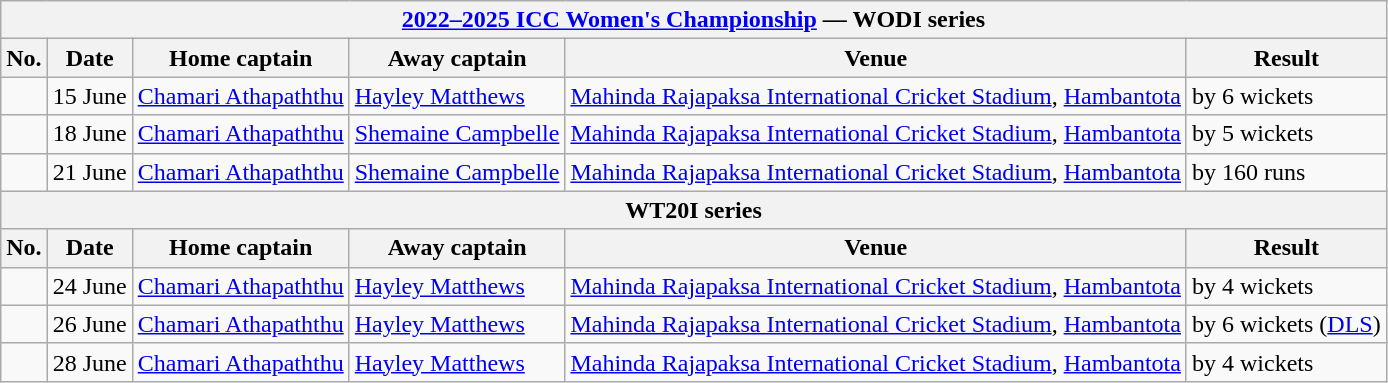<table class="wikitable">
<tr>
<th colspan="9"><a href='#'>2022–2025 ICC Women's Championship</a> — WODI series</th>
</tr>
<tr>
<th>No.</th>
<th>Date</th>
<th>Home captain</th>
<th>Away captain</th>
<th>Venue</th>
<th>Result</th>
</tr>
<tr>
<td></td>
<td>15 June</td>
<td><a href='#'>Chamari Athapaththu</a></td>
<td><a href='#'>Hayley Matthews</a></td>
<td><a href='#'>Mahinda Rajapaksa International Cricket Stadium</a>, <a href='#'>Hambantota</a></td>
<td> by 6 wickets</td>
</tr>
<tr>
<td></td>
<td>18 June</td>
<td><a href='#'>Chamari Athapaththu</a></td>
<td><a href='#'>Shemaine Campbelle</a></td>
<td><a href='#'>Mahinda Rajapaksa International Cricket Stadium</a>, <a href='#'>Hambantota</a></td>
<td> by 5 wickets</td>
</tr>
<tr>
<td></td>
<td>21 June</td>
<td><a href='#'>Chamari Athapaththu</a></td>
<td><a href='#'>Shemaine Campbelle</a></td>
<td><a href='#'>Mahinda Rajapaksa International Cricket Stadium</a>, <a href='#'>Hambantota</a></td>
<td> by 160 runs</td>
</tr>
<tr>
<th colspan="9">WT20I series</th>
</tr>
<tr>
<th>No.</th>
<th>Date</th>
<th>Home captain</th>
<th>Away captain</th>
<th>Venue</th>
<th>Result</th>
</tr>
<tr>
<td></td>
<td>24 June</td>
<td><a href='#'>Chamari Athapaththu</a></td>
<td><a href='#'>Hayley Matthews</a></td>
<td><a href='#'>Mahinda Rajapaksa International Cricket Stadium</a>, <a href='#'>Hambantota</a></td>
<td> by 4 wickets</td>
</tr>
<tr>
<td></td>
<td>26 June</td>
<td><a href='#'>Chamari Athapaththu</a></td>
<td><a href='#'>Hayley Matthews</a></td>
<td><a href='#'>Mahinda Rajapaksa International Cricket Stadium</a>, <a href='#'>Hambantota</a></td>
<td> by 6 wickets (<a href='#'>DLS</a>)</td>
</tr>
<tr>
<td></td>
<td>28 June</td>
<td><a href='#'>Chamari Athapaththu</a></td>
<td><a href='#'>Hayley Matthews</a></td>
<td><a href='#'>Mahinda Rajapaksa International Cricket Stadium</a>, <a href='#'>Hambantota</a></td>
<td> by 4 wickets</td>
</tr>
</table>
